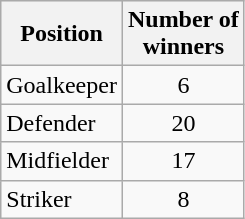<table class="sortable wikitable">
<tr bgcolor="#efefef">
<th>Position</th>
<th>Number of<br>winners</th>
</tr>
<tr>
<td>Goalkeeper</td>
<td align=center>6</td>
</tr>
<tr>
<td>Defender</td>
<td align=center>20</td>
</tr>
<tr>
<td>Midfielder</td>
<td align=center>17</td>
</tr>
<tr>
<td>Striker</td>
<td align=center>8</td>
</tr>
</table>
